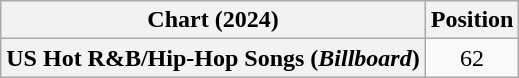<table class="wikitable plainrowheaders" style="text-align:center">
<tr>
<th scope="col">Chart (2024)</th>
<th scope="col">Position</th>
</tr>
<tr>
<th scope="row">US Hot R&B/Hip-Hop Songs (<em>Billboard</em>)</th>
<td>62</td>
</tr>
</table>
